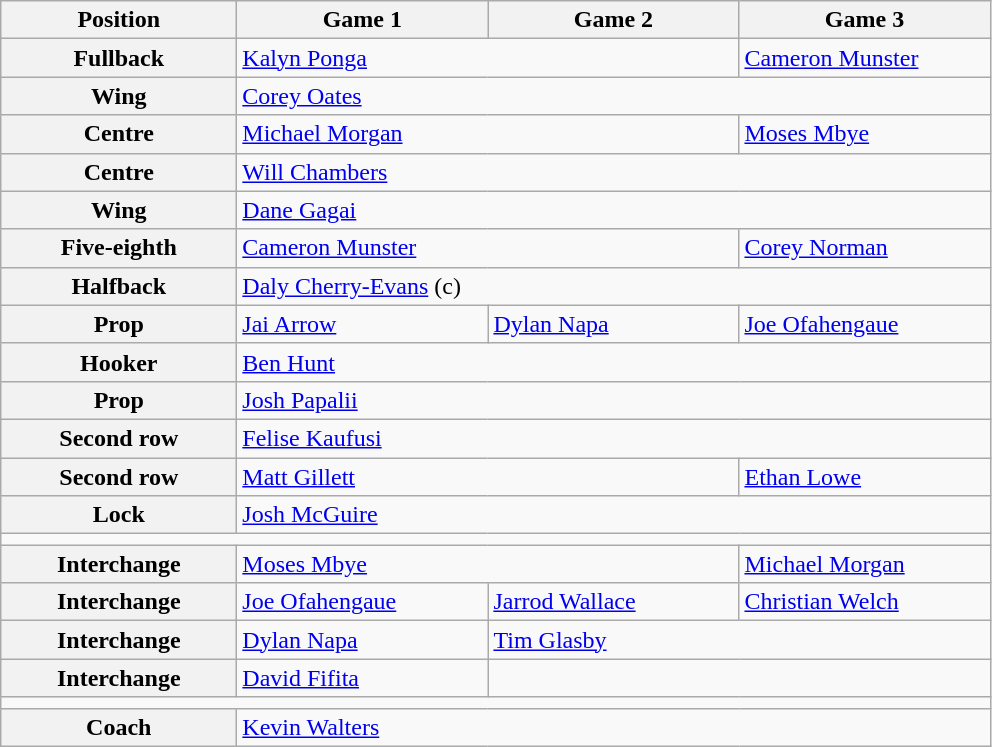<table class="wikitable">
<tr>
<th style="width:150px;">Position</th>
<th style="width:160px;">Game 1</th>
<th style="width:160px;">Game 2</th>
<th style="width:160px;">Game 3</th>
</tr>
<tr>
<th>Fullback</th>
<td colspan="2"> <a href='#'>Kalyn Ponga</a></td>
<td colspan="1"> <a href='#'>Cameron Munster</a></td>
</tr>
<tr>
<th>Wing</th>
<td colspan="3"> <a href='#'>Corey Oates</a></td>
</tr>
<tr>
<th>Centre</th>
<td colspan="2"> <a href='#'>Michael Morgan</a></td>
<td colspan="1"> <a href='#'>Moses Mbye</a></td>
</tr>
<tr>
<th>Centre</th>
<td colspan="3"> <a href='#'>Will Chambers</a></td>
</tr>
<tr>
<th>Wing</th>
<td colspan="3"> <a href='#'>Dane Gagai</a></td>
</tr>
<tr>
<th>Five-eighth</th>
<td colspan="2"> <a href='#'>Cameron Munster</a></td>
<td colspan="1"> <a href='#'>Corey Norman</a></td>
</tr>
<tr>
<th>Halfback</th>
<td colspan="3"> <a href='#'>Daly Cherry-Evans</a> (c)</td>
</tr>
<tr>
<th>Prop</th>
<td colspan="1"> <a href='#'>Jai Arrow</a></td>
<td colspan="1"> <a href='#'>Dylan Napa</a></td>
<td colspan="1"> <a href='#'>Joe Ofahengaue</a></td>
</tr>
<tr>
<th>Hooker</th>
<td colspan="3"> <a href='#'>Ben Hunt</a></td>
</tr>
<tr>
<th>Prop</th>
<td colspan="3"> <a href='#'>Josh Papalii</a></td>
</tr>
<tr>
<th>Second row</th>
<td colspan="3"> <a href='#'>Felise Kaufusi</a></td>
</tr>
<tr>
<th>Second row</th>
<td colspan="2"> <a href='#'>Matt Gillett</a></td>
<td colspan="1"> <a href='#'>Ethan Lowe</a></td>
</tr>
<tr>
<th>Lock</th>
<td colspan="3"> <a href='#'>Josh McGuire</a></td>
</tr>
<tr>
<td colspan="4"></td>
</tr>
<tr>
<th>Interchange</th>
<td colspan="2"> <a href='#'>Moses Mbye</a></td>
<td colspan="1"> <a href='#'>Michael Morgan</a></td>
</tr>
<tr>
<th>Interchange</th>
<td colspan="1"> <a href='#'>Joe Ofahengaue</a></td>
<td colspan="1"> <a href='#'>Jarrod Wallace</a></td>
<td colspan="1"> <a href='#'>Christian Welch</a></td>
</tr>
<tr>
<th>Interchange</th>
<td colspan="1"> <a href='#'>Dylan Napa</a></td>
<td colspan="2"> <a href='#'>Tim Glasby</a></td>
</tr>
<tr>
<th>Interchange</th>
<td colspan="1"> <a href='#'>David Fifita</a></td>
</tr>
<tr>
<td colspan="4"></td>
</tr>
<tr>
<th>Coach</th>
<td colspan="3"> <a href='#'>Kevin Walters</a></td>
</tr>
</table>
